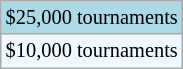<table class="wikitable" style="font-size:85%;">
<tr bgcolor=lightblue>
<td>$25,000 tournaments</td>
</tr>
<tr bgcolor="#f0f8ff">
<td>$10,000 tournaments</td>
</tr>
</table>
